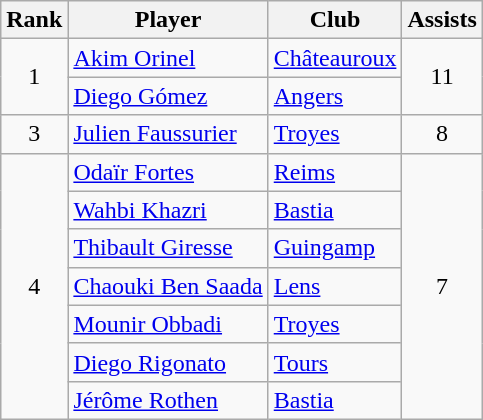<table class="wikitable" style="text-align:center">
<tr>
<th>Rank</th>
<th>Player</th>
<th>Club</th>
<th>Assists</th>
</tr>
<tr>
<td rowspan="2">1</td>
<td align="left"> <a href='#'>Akim Orinel</a></td>
<td align="left"><a href='#'>Châteauroux</a></td>
<td rowspan="2">11</td>
</tr>
<tr>
<td align="left"> <a href='#'>Diego Gómez</a></td>
<td align="left"><a href='#'>Angers</a></td>
</tr>
<tr>
<td>3</td>
<td align="left"> <a href='#'>Julien Faussurier</a></td>
<td align="left"><a href='#'>Troyes</a></td>
<td>8</td>
</tr>
<tr>
<td rowspan="7">4</td>
<td align="left"> <a href='#'>Odaïr Fortes</a></td>
<td align="left"><a href='#'>Reims</a></td>
<td rowspan="7">7</td>
</tr>
<tr>
<td align="left"> <a href='#'>Wahbi Khazri</a></td>
<td align="left"><a href='#'>Bastia</a></td>
</tr>
<tr>
<td align="left"> <a href='#'>Thibault Giresse</a></td>
<td align="left"><a href='#'>Guingamp</a></td>
</tr>
<tr>
<td align="left"> <a href='#'>Chaouki Ben Saada</a></td>
<td align="left"><a href='#'>Lens</a></td>
</tr>
<tr>
<td align="left"> <a href='#'>Mounir Obbadi</a></td>
<td align="left"><a href='#'>Troyes</a></td>
</tr>
<tr>
<td align="left"> <a href='#'>Diego Rigonato</a></td>
<td align="left"><a href='#'>Tours</a></td>
</tr>
<tr>
<td align="left"> <a href='#'>Jérôme Rothen</a></td>
<td align="left"><a href='#'>Bastia</a></td>
</tr>
</table>
